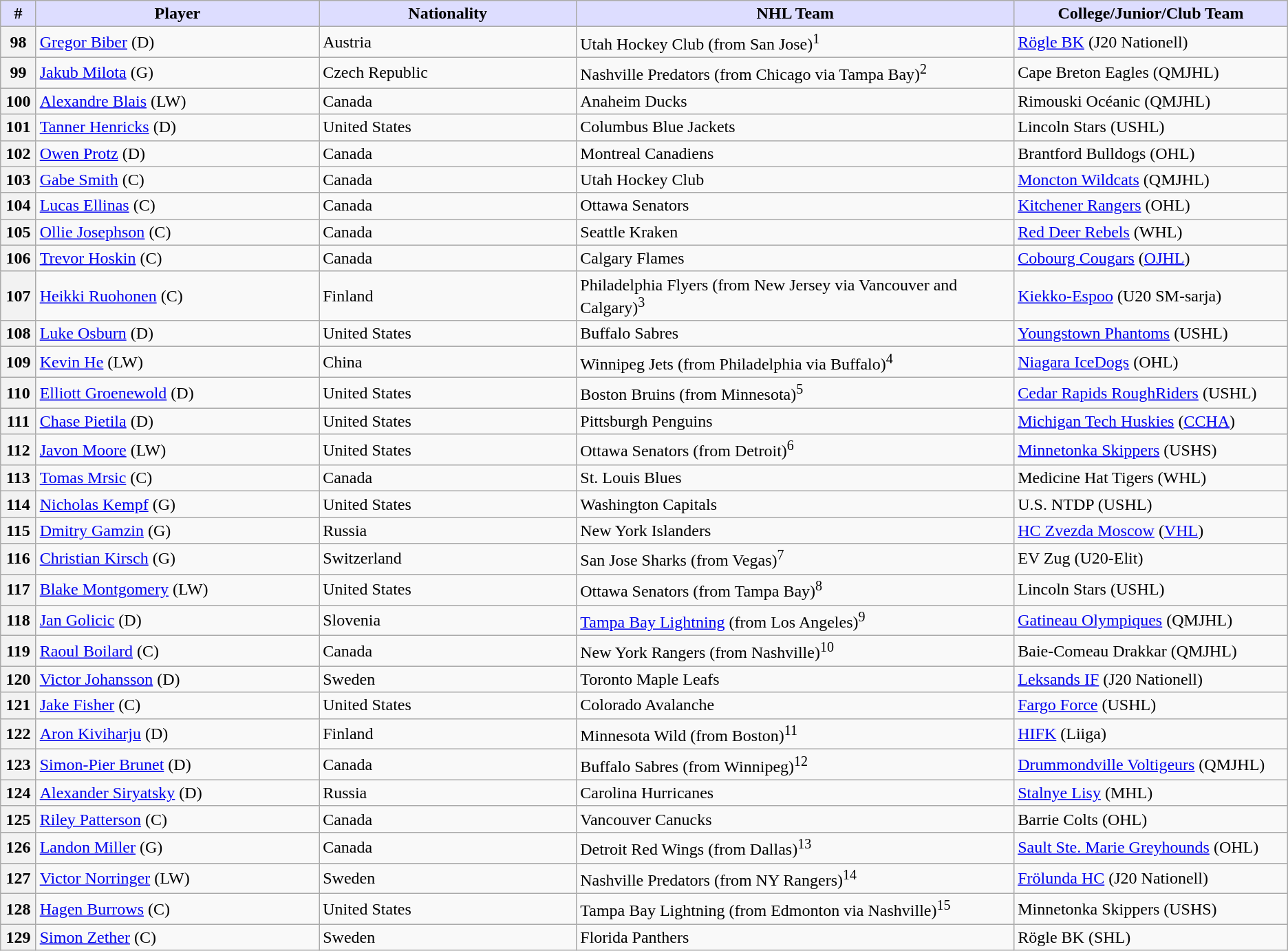<table class="wikitable">
<tr>
<th style="background:#ddf; width:2.75%;">#</th>
<th style="background:#ddf; width:22.0%;">Player</th>
<th style="background:#ddf; width:20.0%;">Nationality</th>
<th style="background:#ddf; width:34.0%;">NHL Team</th>
<th style="background:#ddf; width:100.0%;">College/Junior/Club Team</th>
</tr>
<tr>
<th>98</th>
<td><a href='#'>Gregor Biber</a> (D)</td>
<td> Austria</td>
<td>Utah Hockey Club (from San Jose)<sup>1</sup></td>
<td><a href='#'>Rögle BK</a> (J20 Nationell)</td>
</tr>
<tr>
<th>99</th>
<td><a href='#'>Jakub Milota</a> (G)</td>
<td> Czech Republic</td>
<td>Nashville Predators (from Chicago via Tampa Bay)<sup>2</sup></td>
<td>Cape Breton Eagles (QMJHL)</td>
</tr>
<tr>
<th>100</th>
<td><a href='#'>Alexandre Blais</a> (LW)</td>
<td> Canada</td>
<td>Anaheim Ducks</td>
<td>Rimouski Océanic (QMJHL)</td>
</tr>
<tr>
<th>101</th>
<td><a href='#'>Tanner Henricks</a> (D)</td>
<td> United States</td>
<td>Columbus Blue Jackets</td>
<td>Lincoln Stars (USHL)</td>
</tr>
<tr>
<th>102</th>
<td><a href='#'>Owen Protz</a> (D)</td>
<td> Canada</td>
<td>Montreal Canadiens</td>
<td>Brantford Bulldogs (OHL)</td>
</tr>
<tr>
<th>103</th>
<td><a href='#'>Gabe Smith</a> (C)</td>
<td> Canada</td>
<td>Utah Hockey Club</td>
<td><a href='#'>Moncton Wildcats</a> (QMJHL)</td>
</tr>
<tr>
<th>104</th>
<td><a href='#'>Lucas Ellinas</a> (C)</td>
<td> Canada</td>
<td>Ottawa Senators</td>
<td><a href='#'>Kitchener Rangers</a> (OHL)</td>
</tr>
<tr>
<th>105</th>
<td><a href='#'>Ollie Josephson</a> (C)</td>
<td> Canada</td>
<td>Seattle Kraken</td>
<td><a href='#'>Red Deer Rebels</a> (WHL)</td>
</tr>
<tr>
<th>106</th>
<td><a href='#'>Trevor Hoskin</a> (C)</td>
<td> Canada</td>
<td>Calgary Flames</td>
<td><a href='#'>Cobourg Cougars</a> (<a href='#'>OJHL</a>)</td>
</tr>
<tr>
<th>107</th>
<td><a href='#'>Heikki Ruohonen</a> (C)</td>
<td> Finland</td>
<td>Philadelphia Flyers (from New Jersey via Vancouver and Calgary)<sup>3</sup></td>
<td><a href='#'>Kiekko-Espoo</a> (U20 SM-sarja)</td>
</tr>
<tr>
<th>108</th>
<td><a href='#'>Luke Osburn</a> (D)</td>
<td> United States</td>
<td>Buffalo Sabres</td>
<td><a href='#'>Youngstown Phantoms</a> (USHL)</td>
</tr>
<tr>
<th>109</th>
<td><a href='#'>Kevin He</a> (LW)</td>
<td> China</td>
<td>Winnipeg Jets (from Philadelphia via Buffalo)<sup>4</sup></td>
<td><a href='#'>Niagara IceDogs</a> (OHL)</td>
</tr>
<tr>
<th>110</th>
<td><a href='#'>Elliott Groenewold</a> (D)</td>
<td> United States</td>
<td>Boston Bruins (from Minnesota)<sup>5</sup></td>
<td><a href='#'>Cedar Rapids RoughRiders</a> (USHL)</td>
</tr>
<tr>
<th>111</th>
<td><a href='#'>Chase Pietila</a> (D)</td>
<td> United States</td>
<td>Pittsburgh Penguins</td>
<td><a href='#'>Michigan Tech Huskies</a> (<a href='#'>CCHA</a>)</td>
</tr>
<tr>
<th>112</th>
<td><a href='#'>Javon Moore</a> (LW)</td>
<td> United States</td>
<td>Ottawa Senators (from Detroit)<sup>6</sup></td>
<td><a href='#'>Minnetonka Skippers</a> (USHS)</td>
</tr>
<tr>
<th>113</th>
<td><a href='#'>Tomas Mrsic</a> (C)</td>
<td> Canada</td>
<td>St. Louis Blues</td>
<td>Medicine Hat Tigers (WHL)</td>
</tr>
<tr>
<th>114</th>
<td><a href='#'>Nicholas Kempf</a> (G)</td>
<td> United States</td>
<td>Washington Capitals</td>
<td>U.S. NTDP (USHL)</td>
</tr>
<tr>
<th>115</th>
<td><a href='#'>Dmitry Gamzin</a> (G)</td>
<td> Russia</td>
<td>New York Islanders</td>
<td><a href='#'>HC Zvezda Moscow</a> (<a href='#'>VHL</a>)</td>
</tr>
<tr>
<th>116</th>
<td><a href='#'>Christian Kirsch</a> (G)</td>
<td> Switzerland</td>
<td>San Jose Sharks (from Vegas)<sup>7</sup></td>
<td>EV Zug (U20-Elit)</td>
</tr>
<tr>
<th>117</th>
<td><a href='#'>Blake Montgomery</a> (LW)</td>
<td> United States</td>
<td>Ottawa Senators (from Tampa Bay)<sup>8</sup></td>
<td>Lincoln Stars (USHL)</td>
</tr>
<tr>
<th>118</th>
<td><a href='#'>Jan Golicic</a> (D)</td>
<td> Slovenia</td>
<td><a href='#'>Tampa Bay Lightning</a> (from Los Angeles)<sup>9</sup></td>
<td><a href='#'>Gatineau Olympiques</a> (QMJHL)</td>
</tr>
<tr>
<th>119</th>
<td><a href='#'>Raoul Boilard</a> (C)</td>
<td> Canada</td>
<td>New York Rangers (from Nashville)<sup>10</sup></td>
<td>Baie-Comeau Drakkar (QMJHL)</td>
</tr>
<tr>
<th>120</th>
<td><a href='#'>Victor Johansson</a> (D)</td>
<td> Sweden</td>
<td>Toronto Maple Leafs</td>
<td><a href='#'>Leksands IF</a> (J20 Nationell)</td>
</tr>
<tr>
<th>121</th>
<td><a href='#'>Jake Fisher</a> (C)</td>
<td> United States</td>
<td>Colorado Avalanche</td>
<td><a href='#'>Fargo Force</a> (USHL)</td>
</tr>
<tr>
<th>122</th>
<td><a href='#'>Aron Kiviharju</a> (D)</td>
<td> Finland</td>
<td>Minnesota Wild (from Boston)<sup>11</sup></td>
<td><a href='#'>HIFK</a> (Liiga)</td>
</tr>
<tr>
<th>123</th>
<td><a href='#'>Simon-Pier Brunet</a> (D)</td>
<td> Canada</td>
<td>Buffalo Sabres (from Winnipeg)<sup>12</sup></td>
<td><a href='#'>Drummondville Voltigeurs</a> (QMJHL)</td>
</tr>
<tr>
<th>124</th>
<td><a href='#'>Alexander Siryatsky</a> (D)</td>
<td> Russia</td>
<td>Carolina Hurricanes</td>
<td><a href='#'>Stalnye Lisy</a> (MHL)</td>
</tr>
<tr>
<th>125</th>
<td><a href='#'>Riley Patterson</a> (C)</td>
<td> Canada</td>
<td>Vancouver Canucks</td>
<td>Barrie Colts (OHL)</td>
</tr>
<tr>
<th>126</th>
<td><a href='#'>Landon Miller</a> (G)</td>
<td> Canada</td>
<td>Detroit Red Wings (from Dallas)<sup>13</sup></td>
<td><a href='#'>Sault Ste. Marie Greyhounds</a> (OHL)</td>
</tr>
<tr>
<th>127</th>
<td><a href='#'>Victor Norringer</a> (LW)</td>
<td> Sweden</td>
<td>Nashville Predators (from NY Rangers)<sup>14</sup></td>
<td><a href='#'>Frölunda HC</a> (J20 Nationell)</td>
</tr>
<tr>
<th>128</th>
<td><a href='#'>Hagen Burrows</a> (C)</td>
<td> United States</td>
<td>Tampa Bay Lightning (from Edmonton via Nashville)<sup>15</sup></td>
<td>Minnetonka Skippers (USHS)</td>
</tr>
<tr>
<th>129</th>
<td><a href='#'>Simon Zether</a> (C)</td>
<td> Sweden</td>
<td>Florida Panthers</td>
<td>Rögle BK (SHL)</td>
</tr>
</table>
